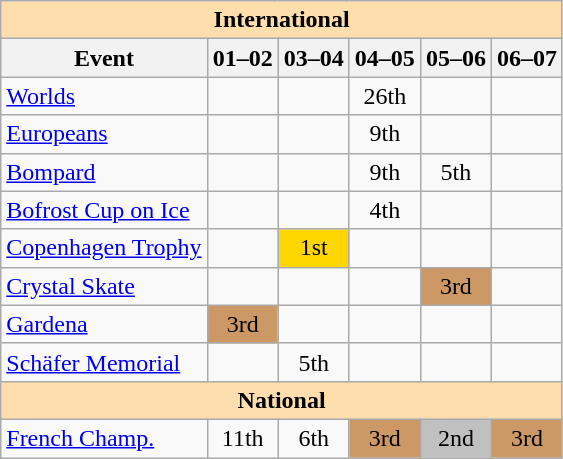<table class="wikitable" style="text-align:center">
<tr>
<th colspan="6" style="background-color: #ffdead; " align="center">International</th>
</tr>
<tr>
<th>Event</th>
<th>01–02</th>
<th>03–04</th>
<th>04–05</th>
<th>05–06</th>
<th>06–07</th>
</tr>
<tr>
<td align=left><a href='#'>Worlds</a></td>
<td></td>
<td></td>
<td>26th</td>
<td></td>
<td></td>
</tr>
<tr>
<td align=left><a href='#'>Europeans</a></td>
<td></td>
<td></td>
<td>9th</td>
<td></td>
<td></td>
</tr>
<tr>
<td align=left> <a href='#'>Bompard</a></td>
<td></td>
<td></td>
<td>9th</td>
<td>5th</td>
<td></td>
</tr>
<tr>
<td align=left><a href='#'>Bofrost Cup on Ice</a></td>
<td></td>
<td></td>
<td>4th</td>
<td></td>
<td></td>
</tr>
<tr>
<td align=left><a href='#'>Copenhagen Trophy</a></td>
<td></td>
<td bgcolor="gold">1st</td>
<td></td>
<td></td>
<td></td>
</tr>
<tr>
<td align=left><a href='#'>Crystal Skate</a></td>
<td></td>
<td></td>
<td></td>
<td bgcolor=cc9966>3rd</td>
<td></td>
</tr>
<tr>
<td align=left><a href='#'>Gardena</a></td>
<td bgcolor=cc9966>3rd</td>
<td></td>
<td></td>
<td></td>
<td></td>
</tr>
<tr>
<td align=left><a href='#'>Schäfer Memorial</a></td>
<td></td>
<td>5th</td>
<td></td>
<td></td>
<td></td>
</tr>
<tr>
<th colspan="6" style="background-color: #ffdead; " align="center">National</th>
</tr>
<tr>
<td align=left><a href='#'>French Champ.</a></td>
<td>11th</td>
<td>6th</td>
<td bgcolor=cc9966>3rd</td>
<td bgcolor=silver>2nd</td>
<td bgcolor=cc9966>3rd</td>
</tr>
</table>
